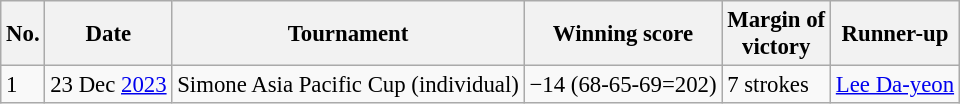<table class="wikitable" style="font-size:95%;">
<tr>
<th>No.</th>
<th>Date</th>
<th>Tournament</th>
<th>Winning score</th>
<th>Margin of<br>victory</th>
<th>Runner-up</th>
</tr>
<tr>
<td>1</td>
<td>23 Dec <a href='#'>2023</a></td>
<td>Simone Asia Pacific Cup  (individual)</td>
<td>−14 (68-65-69=202)</td>
<td>7 strokes</td>
<td> <a href='#'>Lee Da-yeon</a></td>
</tr>
</table>
